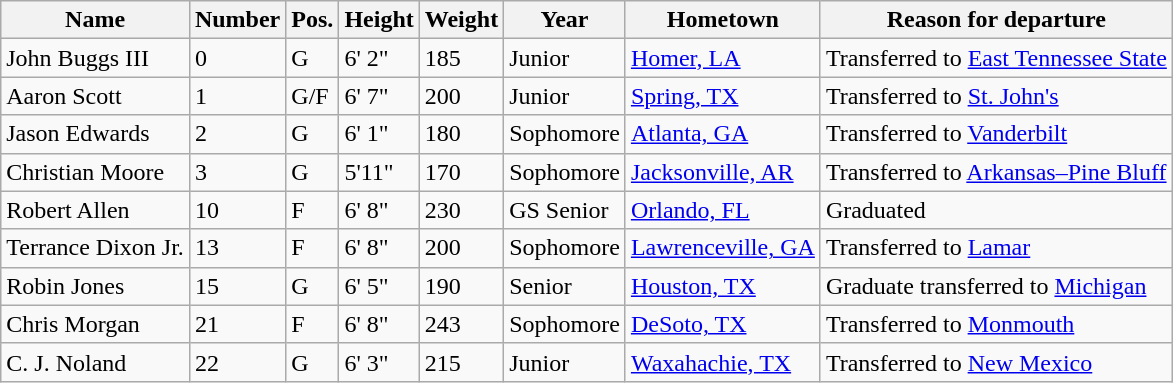<table class="wikitable sortable" border="1">
<tr>
<th>Name</th>
<th>Number</th>
<th>Pos.</th>
<th>Height</th>
<th>Weight</th>
<th>Year</th>
<th>Hometown</th>
<th class="unsortable">Reason for departure</th>
</tr>
<tr>
<td>John Buggs III</td>
<td>0</td>
<td>G</td>
<td>6' 2"</td>
<td>185</td>
<td> Junior</td>
<td><a href='#'>Homer, LA</a></td>
<td>Transferred to <a href='#'>East Tennessee State</a></td>
</tr>
<tr>
<td>Aaron Scott</td>
<td>1</td>
<td>G/F</td>
<td>6' 7"</td>
<td>200</td>
<td>Junior</td>
<td><a href='#'>Spring, TX</a></td>
<td>Transferred to <a href='#'>St. John's</a></td>
</tr>
<tr>
<td>Jason Edwards</td>
<td>2</td>
<td>G</td>
<td>6' 1"</td>
<td>180</td>
<td> Sophomore</td>
<td><a href='#'>Atlanta, GA</a></td>
<td>Transferred to <a href='#'>Vanderbilt</a></td>
</tr>
<tr>
<td>Christian Moore</td>
<td>3</td>
<td>G</td>
<td>5'11"</td>
<td>170</td>
<td>Sophomore</td>
<td><a href='#'>Jacksonville, AR</a></td>
<td>Transferred to <a href='#'>Arkansas–Pine Bluff</a></td>
</tr>
<tr>
<td>Robert Allen</td>
<td>10</td>
<td>F</td>
<td>6' 8"</td>
<td>230</td>
<td>GS Senior</td>
<td><a href='#'>Orlando, FL</a></td>
<td>Graduated</td>
</tr>
<tr>
<td>Terrance Dixon Jr.</td>
<td>13</td>
<td>F</td>
<td>6' 8"</td>
<td>200</td>
<td>Sophomore</td>
<td><a href='#'>Lawrenceville, GA</a></td>
<td>Transferred to <a href='#'>Lamar</a></td>
</tr>
<tr>
<td>Robin Jones</td>
<td>15</td>
<td>G</td>
<td>6' 5"</td>
<td>190</td>
<td>Senior</td>
<td><a href='#'>Houston, TX</a></td>
<td>Graduate transferred to <a href='#'>Michigan</a></td>
</tr>
<tr>
<td>Chris Morgan</td>
<td>21</td>
<td>F</td>
<td>6' 8"</td>
<td>243</td>
<td> Sophomore</td>
<td><a href='#'>DeSoto, TX</a></td>
<td>Transferred to <a href='#'>Monmouth</a></td>
</tr>
<tr>
<td>C. J. Noland</td>
<td>22</td>
<td>G</td>
<td>6' 3"</td>
<td>215</td>
<td>Junior</td>
<td><a href='#'>Waxahachie, TX</a></td>
<td>Transferred to <a href='#'>New Mexico</a></td>
</tr>
</table>
